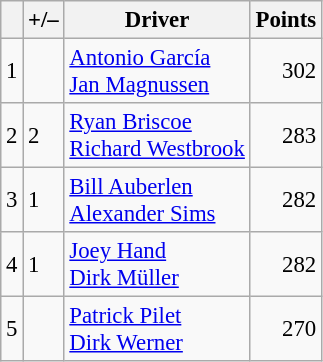<table class="wikitable" style="font-size: 95%;">
<tr>
<th scope="col"></th>
<th scope="col">+/–</th>
<th scope="col">Driver</th>
<th scope="col">Points</th>
</tr>
<tr>
<td align=center>1</td>
<td align="left"></td>
<td> <a href='#'>Antonio García</a><br> <a href='#'>Jan Magnussen</a></td>
<td align=right>302</td>
</tr>
<tr>
<td align=center>2</td>
<td align="left"> 2</td>
<td> <a href='#'>Ryan Briscoe</a><br> <a href='#'>Richard Westbrook</a></td>
<td align=right>283</td>
</tr>
<tr>
<td align=center>3</td>
<td align="left"> 1</td>
<td> <a href='#'>Bill Auberlen</a><br> <a href='#'>Alexander Sims</a></td>
<td align=right>282</td>
</tr>
<tr>
<td align=center>4</td>
<td align="left"> 1</td>
<td> <a href='#'>Joey Hand</a><br> <a href='#'>Dirk Müller</a></td>
<td align=right>282</td>
</tr>
<tr>
<td align=center>5</td>
<td align="left"></td>
<td> <a href='#'>Patrick Pilet</a><br> <a href='#'>Dirk Werner</a></td>
<td align=right>270</td>
</tr>
</table>
